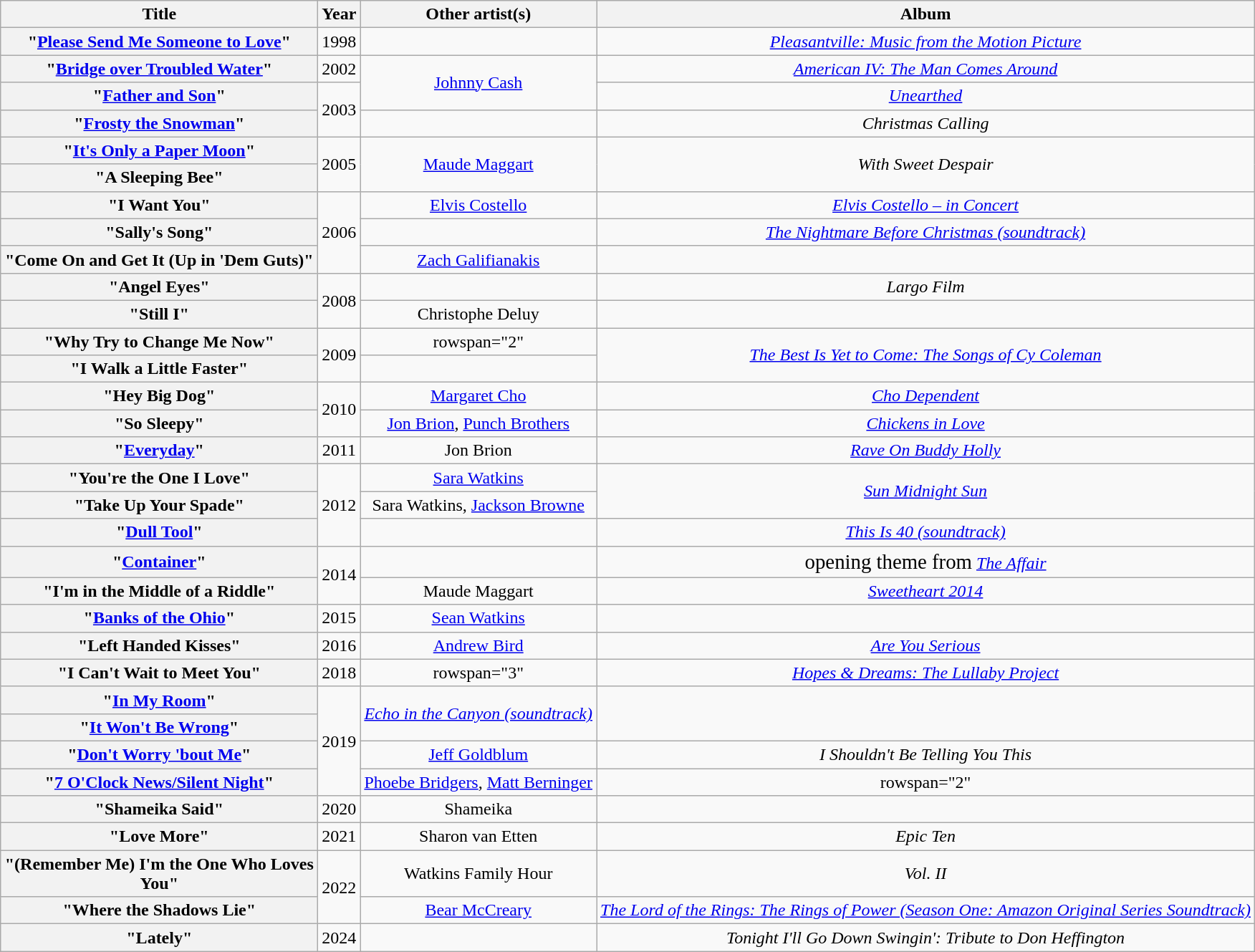<table class="wikitable plainrowheaders" style="text-align:center;">
<tr>
<th scope="col" style="width:18em;">Title</th>
<th scope="col">Year</th>
<th scope="col">Other artist(s)</th>
<th scope="col">Album</th>
</tr>
<tr>
<th>"<a href='#'>Please Send Me Someone to Love</a>"</th>
<td>1998</td>
<td></td>
<td><em><a href='#'>Pleasantville: Music from the Motion Picture</a></em></td>
</tr>
<tr>
<th>"<a href='#'>Bridge over Troubled Water</a>"</th>
<td>2002</td>
<td rowspan="2"><a href='#'>Johnny Cash</a></td>
<td><em><a href='#'>American IV: The Man Comes Around</a></em></td>
</tr>
<tr>
<th>"<a href='#'>Father and Son</a>"</th>
<td rowspan="2">2003</td>
<td><em><a href='#'>Unearthed</a></em></td>
</tr>
<tr>
<th>"<a href='#'>Frosty the Snowman</a>"</th>
<td></td>
<td><em>Christmas Calling</em></td>
</tr>
<tr>
<th>"<a href='#'>It's Only a Paper Moon</a>"</th>
<td rowspan="2">2005</td>
<td rowspan="2"><a href='#'>Maude Maggart</a></td>
<td rowspan="2"><em>With Sweet Despair</em></td>
</tr>
<tr>
<th>"A Sleeping Bee"</th>
</tr>
<tr>
<th>"I Want You"</th>
<td rowspan="3">2006</td>
<td><a href='#'>Elvis Costello</a></td>
<td><em><a href='#'>Elvis Costello – in Concert</a></em></td>
</tr>
<tr>
<th>"Sally's Song"</th>
<td></td>
<td><em><a href='#'>The Nightmare Before Christmas (soundtrack)</a></em></td>
</tr>
<tr>
<th>"Come On and Get It (Up in 'Dem Guts)"</th>
<td><a href='#'>Zach Galifianakis</a></td>
<td></td>
</tr>
<tr>
<th>"Angel Eyes"</th>
<td rowspan="2">2008</td>
<td></td>
<td><em>Largo Film</em></td>
</tr>
<tr>
<th>"Still I"</th>
<td>Christophe Deluy</td>
<td></td>
</tr>
<tr>
<th>"Why Try to Change Me Now"</th>
<td rowspan="2">2009</td>
<td>rowspan="2" </td>
<td rowspan="2"><em><a href='#'>The Best Is Yet to Come: The Songs of Cy Coleman</a></em></td>
</tr>
<tr>
<th>"I Walk a Little Faster"</th>
</tr>
<tr>
<th>"Hey Big Dog"</th>
<td rowspan="2">2010</td>
<td><a href='#'>Margaret Cho</a></td>
<td><em><a href='#'>Cho Dependent</a></em></td>
</tr>
<tr>
<th>"So Sleepy"</th>
<td><a href='#'>Jon Brion</a>, <a href='#'>Punch Brothers</a></td>
<td><em><a href='#'>Chickens in Love</a></em></td>
</tr>
<tr>
<th>"<a href='#'>Everyday</a>"</th>
<td>2011</td>
<td>Jon Brion</td>
<td><em><a href='#'>Rave On Buddy Holly</a></em></td>
</tr>
<tr>
<th>"You're the One I Love"</th>
<td rowspan="3">2012</td>
<td><a href='#'>Sara Watkins</a></td>
<td rowspan="2"><em><a href='#'>Sun Midnight Sun</a></em></td>
</tr>
<tr>
<th>"Take Up Your Spade"</th>
<td>Sara Watkins, <a href='#'>Jackson Browne</a></td>
</tr>
<tr>
<th>"<a href='#'>Dull Tool</a>"</th>
<td></td>
<td><em><a href='#'>This Is 40 (soundtrack)</a></em></td>
</tr>
<tr>
<th>"<a href='#'>Container</a>"</th>
<td rowspan="2">2014</td>
<td></td>
<td><big>opening theme from</big> <em><a href='#'>The Affair</a></em></td>
</tr>
<tr>
<th>"I'm in the Middle of a Riddle"</th>
<td>Maude Maggart</td>
<td><em><a href='#'>Sweetheart 2014</a></em></td>
</tr>
<tr>
<th>"<a href='#'>Banks of the Ohio</a>"</th>
<td>2015</td>
<td><a href='#'>Sean Watkins</a></td>
<td></td>
</tr>
<tr>
<th>"Left Handed Kisses"</th>
<td>2016</td>
<td><a href='#'>Andrew Bird</a></td>
<td><em><a href='#'>Are You Serious</a></em></td>
</tr>
<tr>
<th>"I Can't Wait to Meet You"</th>
<td>2018</td>
<td>rowspan="3" </td>
<td><em><a href='#'>Hopes & Dreams: The Lullaby Project</a></em></td>
</tr>
<tr>
<th>"<a href='#'>In My Room</a>"</th>
<td rowspan="4">2019</td>
<td rowspan="2"><em><a href='#'>Echo in the Canyon (soundtrack)</a></em></td>
</tr>
<tr>
<th>"<a href='#'>It Won't Be Wrong</a>"</th>
</tr>
<tr>
<th>"<a href='#'>Don't Worry 'bout Me</a>"</th>
<td><a href='#'>Jeff Goldblum</a></td>
<td><em>I Shouldn't Be Telling You This</em></td>
</tr>
<tr>
<th>"<a href='#'>7 O'Clock News/Silent Night</a>"</th>
<td><a href='#'>Phoebe Bridgers</a>, <a href='#'>Matt Berninger</a></td>
<td>rowspan="2" </td>
</tr>
<tr>
<th>"Shameika Said"</th>
<td>2020</td>
<td>Shameika</td>
</tr>
<tr>
<th>"Love More"</th>
<td>2021</td>
<td>Sharon van Etten</td>
<td><em>Epic Ten</em></td>
</tr>
<tr>
<th>"(Remember Me) I'm the One Who Loves You"</th>
<td rowspan="2">2022</td>
<td>Watkins Family Hour</td>
<td><em>Vol. II</em></td>
</tr>
<tr>
<th>"Where the Shadows Lie"</th>
<td><a href='#'>Bear McCreary</a></td>
<td><em><a href='#'>The Lord of the Rings: The Rings of Power (Season One: Amazon Original Series Soundtrack)</a></em></td>
</tr>
<tr>
<th>"Lately"</th>
<td>2024</td>
<td></td>
<td><em>Tonight I'll Go Down Swingin': Tribute to Don Heffington</em></td>
</tr>
</table>
